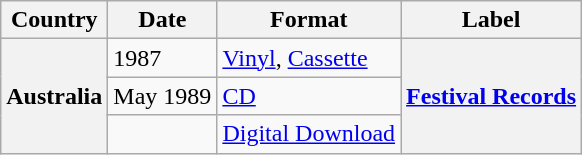<table class="wikitable plainrowheaders">
<tr>
<th scope="col">Country</th>
<th scope="col">Date</th>
<th scope="col">Format</th>
<th scope="col">Label</th>
</tr>
<tr>
<th scope="row" rowspan="3">Australia</th>
<td>1987</td>
<td><a href='#'>Vinyl</a>, <a href='#'>Cassette</a></td>
<th scope="row" rowspan="3"><a href='#'>Festival Records</a></th>
</tr>
<tr>
<td>May 1989</td>
<td><a href='#'>CD</a></td>
</tr>
<tr>
<td></td>
<td><a href='#'>Digital Download</a></td>
</tr>
</table>
